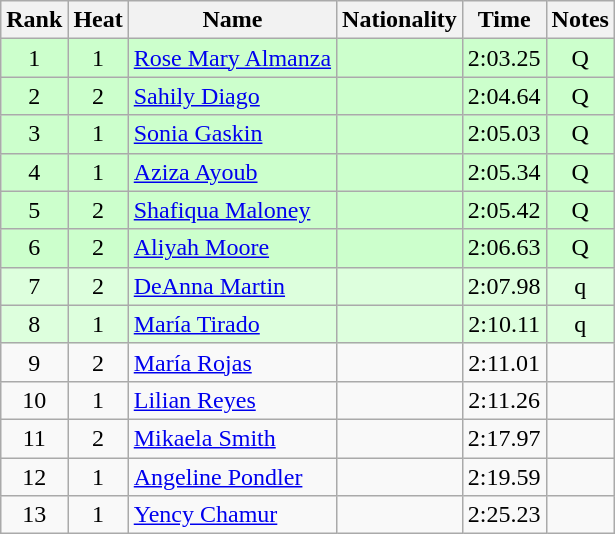<table class="wikitable sortable" style="text-align:center">
<tr>
<th>Rank</th>
<th>Heat</th>
<th>Name</th>
<th>Nationality</th>
<th>Time</th>
<th>Notes</th>
</tr>
<tr bgcolor=ccffcc>
<td>1</td>
<td>1</td>
<td align=left><a href='#'>Rose Mary Almanza</a></td>
<td align=left></td>
<td>2:03.25</td>
<td>Q</td>
</tr>
<tr bgcolor=ccffcc>
<td>2</td>
<td>2</td>
<td align=left><a href='#'>Sahily Diago</a></td>
<td align=left></td>
<td>2:04.64</td>
<td>Q</td>
</tr>
<tr bgcolor=ccffcc>
<td>3</td>
<td>1</td>
<td align=left><a href='#'>Sonia Gaskin</a></td>
<td align=left></td>
<td>2:05.03</td>
<td>Q</td>
</tr>
<tr bgcolor=ccffcc>
<td>4</td>
<td>1</td>
<td align=left><a href='#'>Aziza Ayoub</a></td>
<td align=left></td>
<td>2:05.34</td>
<td>Q</td>
</tr>
<tr bgcolor=ccffcc>
<td>5</td>
<td>2</td>
<td align=left><a href='#'>Shafiqua Maloney</a></td>
<td align=left></td>
<td>2:05.42</td>
<td>Q</td>
</tr>
<tr bgcolor=ccffcc>
<td>6</td>
<td>2</td>
<td align=left><a href='#'>Aliyah Moore</a></td>
<td align=left></td>
<td>2:06.63</td>
<td>Q</td>
</tr>
<tr bgcolor=ddffdd>
<td>7</td>
<td>2</td>
<td align=left><a href='#'>DeAnna Martin</a></td>
<td align=left></td>
<td>2:07.98</td>
<td>q</td>
</tr>
<tr bgcolor=ddffdd>
<td>8</td>
<td>1</td>
<td align=left><a href='#'>María Tirado</a></td>
<td align=left></td>
<td>2:10.11</td>
<td>q</td>
</tr>
<tr>
<td>9</td>
<td>2</td>
<td align=left><a href='#'>María Rojas</a></td>
<td align=left></td>
<td>2:11.01</td>
<td></td>
</tr>
<tr>
<td>10</td>
<td>1</td>
<td align=left><a href='#'>Lilian Reyes</a></td>
<td align=left></td>
<td>2:11.26</td>
<td></td>
</tr>
<tr>
<td>11</td>
<td>2</td>
<td align=left><a href='#'>Mikaela Smith</a></td>
<td align=left></td>
<td>2:17.97</td>
<td></td>
</tr>
<tr>
<td>12</td>
<td>1</td>
<td align=left><a href='#'>Angeline Pondler</a></td>
<td align=left></td>
<td>2:19.59</td>
<td></td>
</tr>
<tr>
<td>13</td>
<td>1</td>
<td align=left><a href='#'>Yency Chamur</a></td>
<td align=left></td>
<td>2:25.23</td>
<td></td>
</tr>
</table>
